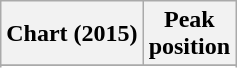<table class="wikitable sortable plainrowheaders">
<tr>
<th>Chart (2015)</th>
<th>Peak<br>position</th>
</tr>
<tr>
</tr>
<tr>
</tr>
<tr>
</tr>
</table>
